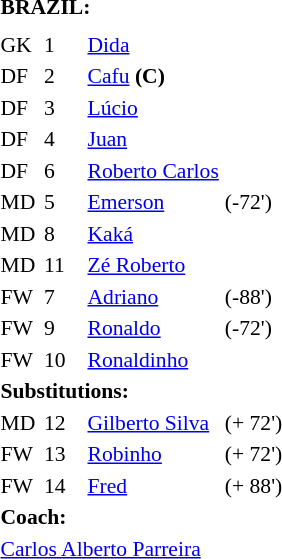<table style="float:left; font-size:90%; margin-right:1em">
<tr>
<td colspan=4><strong>BRAZIL:</strong></td>
</tr>
<tr>
<th width="25"></th>
<th width="25"></th>
</tr>
<tr>
<td>GK</td>
<td>1</td>
<td><a href='#'>Dida</a></td>
</tr>
<tr>
<td>DF</td>
<td>2</td>
<td><a href='#'>Cafu</a> <strong>(C)</strong> </td>
</tr>
<tr>
<td>DF</td>
<td>3</td>
<td><a href='#'>Lúcio</a></td>
</tr>
<tr>
<td>DF</td>
<td>4</td>
<td><a href='#'>Juan</a></td>
</tr>
<tr>
<td>DF</td>
<td>6</td>
<td><a href='#'>Roberto Carlos</a></td>
</tr>
<tr>
<td>MD</td>
<td>5</td>
<td><a href='#'>Emerson</a></td>
<td>(-72')</td>
</tr>
<tr>
<td>MD</td>
<td>8</td>
<td><a href='#'>Kaká</a></td>
</tr>
<tr>
<td>MD</td>
<td>11</td>
<td><a href='#'>Zé Roberto</a></td>
</tr>
<tr>
<td>FW</td>
<td>7</td>
<td><a href='#'>Adriano</a></td>
<td>(-88')</td>
</tr>
<tr>
<td>FW</td>
<td>9</td>
<td><a href='#'>Ronaldo</a></td>
<td>(-72') </td>
</tr>
<tr>
<td>FW</td>
<td>10</td>
<td><a href='#'>Ronaldinho</a></td>
</tr>
<tr>
<td colspan=3><strong>Substitutions:</strong></td>
</tr>
<tr>
<td>MD</td>
<td>12</td>
<td><a href='#'>Gilberto Silva</a></td>
<td>(+ 72')</td>
</tr>
<tr>
<td>FW</td>
<td>13</td>
<td><a href='#'>Robinho</a></td>
<td>(+ 72') </td>
</tr>
<tr>
<td>FW</td>
<td>14</td>
<td><a href='#'>Fred</a></td>
<td>(+ 88')</td>
</tr>
<tr>
<td colspan=3><strong>Coach:</strong></td>
</tr>
<tr>
<td colspan=4><a href='#'>Carlos Alberto Parreira</a></td>
</tr>
</table>
